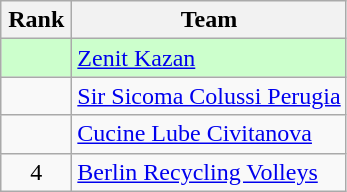<table class="wikitable" style="text-align: center;">
<tr>
<th width=40>Rank</th>
<th>Team</th>
</tr>
<tr bgcolor=#CCFFCC>
<td></td>
<td align=left> <a href='#'>Zenit Kazan</a></td>
</tr>
<tr>
<td></td>
<td align=left> <a href='#'>Sir Sicoma Colussi Perugia</a></td>
</tr>
<tr>
<td></td>
<td align=left> <a href='#'>Cucine Lube Civitanova</a></td>
</tr>
<tr>
<td>4</td>
<td align=left> <a href='#'>Berlin Recycling Volleys</a></td>
</tr>
</table>
